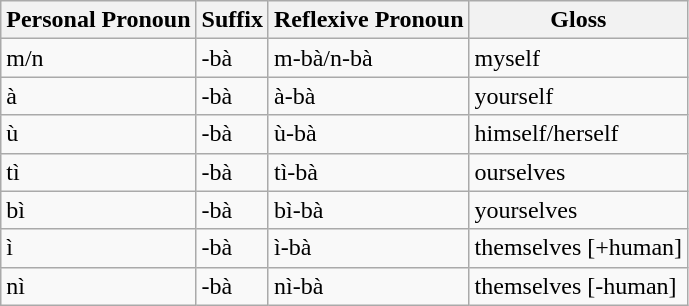<table class="wikitable">
<tr>
<th>Personal Pronoun</th>
<th>Suffix</th>
<th>Reflexive Pronoun</th>
<th>Gloss</th>
</tr>
<tr>
<td>m/n</td>
<td>-bà</td>
<td>m-bà/n-bà</td>
<td>myself</td>
</tr>
<tr>
<td>à</td>
<td>-bà</td>
<td>à-bà</td>
<td>yourself</td>
</tr>
<tr>
<td>ù</td>
<td>-bà</td>
<td>ù-bà</td>
<td>himself/herself</td>
</tr>
<tr>
<td>tì</td>
<td>-bà</td>
<td>tì-bà</td>
<td>ourselves</td>
</tr>
<tr>
<td>bì</td>
<td>-bà</td>
<td>bì-bà</td>
<td>yourselves</td>
</tr>
<tr>
<td>ì</td>
<td>-bà</td>
<td>ì-bà</td>
<td>themselves [+human]</td>
</tr>
<tr>
<td>nì</td>
<td>-bà</td>
<td>nì-bà</td>
<td>themselves [-human]</td>
</tr>
</table>
